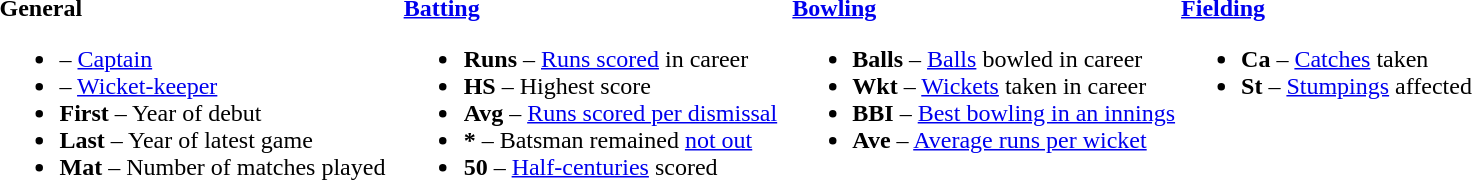<table>
<tr>
<td valign="top" style="width:26%"><br><strong>General</strong><ul><li> – <a href='#'>Captain</a></li><li> – <a href='#'>Wicket-keeper</a></li><li><strong>First</strong> – Year of debut</li><li><strong>Last</strong> – Year of latest game</li><li><strong>Mat</strong> – Number of matches played</li></ul></td>
<td valign="top" style="width:25%"><br><strong><a href='#'>Batting</a></strong><ul><li><strong>Runs</strong> – <a href='#'>Runs scored</a> in career</li><li><strong>HS</strong> – Highest score</li><li><strong>Avg</strong> – <a href='#'>Runs scored per dismissal</a></li><li><strong>*</strong> – Batsman remained <a href='#'>not out</a></li><li><strong>50</strong> – <a href='#'>Half-centuries</a> scored</li></ul></td>
<td valign="top" style="width:25%"><br><strong><a href='#'>Bowling</a></strong><ul><li><strong>Balls</strong> – <a href='#'>Balls</a> bowled in career</li><li><strong>Wkt</strong> – <a href='#'>Wickets</a> taken in career</li><li><strong>BBI</strong> – <a href='#'>Best bowling in an innings</a></li><li><strong>Ave</strong> – <a href='#'>Average runs per wicket</a></li></ul></td>
<td valign="top" style="width:24%"><br><strong><a href='#'>Fielding</a></strong><ul><li><strong>Ca</strong> – <a href='#'>Catches</a> taken</li><li><strong>St</strong> – <a href='#'>Stumpings</a> affected</li></ul></td>
</tr>
</table>
